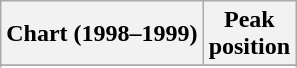<table class="wikitable sortable">
<tr>
<th align="left">Chart (1998–1999)</th>
<th align="center">Peak<br>position</th>
</tr>
<tr>
</tr>
<tr>
</tr>
<tr>
</tr>
</table>
